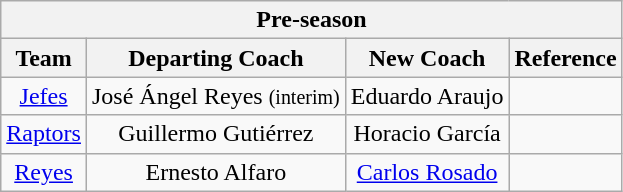<table class="wikitable" style="text-align: center;">
<tr>
<th colspan="4">Pre-season</th>
</tr>
<tr>
<th>Team</th>
<th>Departing Coach</th>
<th>New Coach</th>
<th>Reference</th>
</tr>
<tr>
<td><a href='#'>Jefes</a></td>
<td>José Ángel Reyes <small>(interim)</small></td>
<td>Eduardo Araujo</td>
<td></td>
</tr>
<tr>
<td><a href='#'>Raptors</a></td>
<td>Guillermo Gutiérrez</td>
<td>Horacio García</td>
<td></td>
</tr>
<tr>
<td><a href='#'>Reyes</a></td>
<td>Ernesto Alfaro</td>
<td><a href='#'>Carlos Rosado</a></td>
<td></td>
</tr>
</table>
